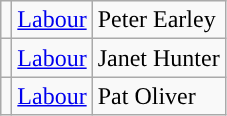<table class="wikitable">
<tr>
<td></td>
<td><a href='#'>Labour</a></td>
<td>Peter Earley</td>
</tr>
<tr>
<td></td>
<td><a href='#'>Labour</a></td>
<td>Janet Hunter</td>
</tr>
<tr>
<td></td>
<td><a href='#'>Labour</a></td>
<td>Pat Oliver</td>
</tr>
</table>
